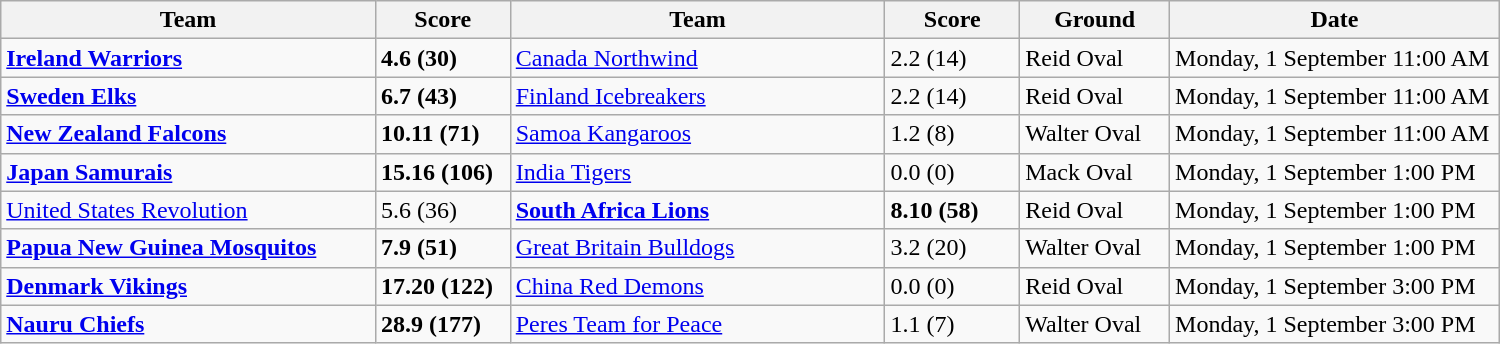<table class="wikitable" width=1000>
<tr>
<th width=25%>Team</th>
<th width=9%>Score</th>
<th width=25%>Team</th>
<th width=9%>Score</th>
<th width=10%>Ground</th>
<th width=22%>Date</th>
</tr>
<tr style="vertical-align: top;">
<td> <strong><a href='#'>Ireland Warriors</a></strong></td>
<td><strong>4.6 (30)</strong></td>
<td> <a href='#'>Canada Northwind</a></td>
<td>2.2 (14)</td>
<td>Reid Oval</td>
<td>Monday, 1 September 11:00 AM</td>
</tr>
<tr>
<td> <strong><a href='#'>Sweden Elks</a></strong></td>
<td><strong>6.7 (43)</strong></td>
<td> <a href='#'>Finland Icebreakers</a></td>
<td>2.2 (14)</td>
<td>Reid Oval</td>
<td>Monday, 1 September 11:00 AM</td>
</tr>
<tr>
<td> <strong><a href='#'>New Zealand Falcons</a></strong></td>
<td><strong> 10.11 (71)</strong></td>
<td> <a href='#'>Samoa Kangaroos</a></td>
<td>1.2 (8)</td>
<td>Walter Oval</td>
<td>Monday, 1 September 11:00 AM</td>
</tr>
<tr>
<td> <strong><a href='#'>Japan Samurais</a></strong></td>
<td><strong>15.16 (106)</strong></td>
<td> <a href='#'>India Tigers</a></td>
<td>0.0 (0)</td>
<td>Mack Oval</td>
<td>Monday, 1 September 1:00 PM</td>
</tr>
<tr>
<td> <a href='#'>United States Revolution</a></td>
<td>5.6 (36)</td>
<td> <strong><a href='#'>South Africa Lions</a></strong></td>
<td><strong>8.10 (58)</strong></td>
<td>Reid Oval</td>
<td>Monday, 1 September 1:00 PM</td>
</tr>
<tr>
<td> <strong><a href='#'>Papua New Guinea Mosquitos</a></strong></td>
<td><strong>7.9 (51)</strong></td>
<td> <a href='#'>Great Britain Bulldogs</a></td>
<td>3.2 (20)</td>
<td>Walter Oval</td>
<td>Monday, 1 September 1:00 PM</td>
</tr>
<tr>
<td> <strong><a href='#'>Denmark Vikings</a></strong></td>
<td><strong>17.20 (122)</strong></td>
<td> <a href='#'>China Red Demons</a></td>
<td>0.0 (0)</td>
<td>Reid Oval</td>
<td>Monday, 1 September 3:00 PM</td>
</tr>
<tr>
<td> <strong><a href='#'>Nauru Chiefs</a></strong></td>
<td><strong>28.9 (177)</strong></td>
<td> <a href='#'>Peres Team for Peace</a></td>
<td>1.1 (7)</td>
<td>Walter Oval</td>
<td>Monday, 1 September 3:00 PM</td>
</tr>
</table>
